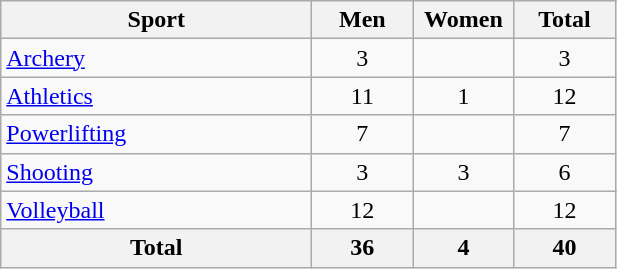<table class="wikitable" style="text-align:center;">
<tr>
<th width=200>Sport</th>
<th width=60>Men</th>
<th width=60>Women</th>
<th width=60>Total</th>
</tr>
<tr>
<td align=left><a href='#'>Archery</a></td>
<td>3</td>
<td></td>
<td>3</td>
</tr>
<tr>
<td align=left><a href='#'>Athletics</a></td>
<td>11</td>
<td>1</td>
<td>12</td>
</tr>
<tr>
<td align=left><a href='#'>Powerlifting</a></td>
<td>7</td>
<td></td>
<td>7</td>
</tr>
<tr>
<td align=left><a href='#'>Shooting</a></td>
<td>3</td>
<td>3</td>
<td>6</td>
</tr>
<tr>
<td align=left><a href='#'>Volleyball</a></td>
<td>12</td>
<td></td>
<td>12</td>
</tr>
<tr>
<th>Total</th>
<th>36</th>
<th>4</th>
<th>40</th>
</tr>
</table>
